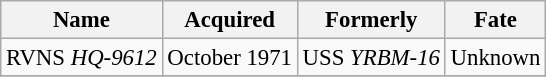<table class="wikitable" style="font-size:95%;">
<tr>
<th>Name</th>
<th>Acquired</th>
<th>Formerly</th>
<th>Fate</th>
</tr>
<tr>
<td>RVNS <em>HQ-9612</em></td>
<td>October 1971</td>
<td>USS <em>YRBM-16</em></td>
<td>Unknown</td>
</tr>
<tr>
</tr>
</table>
